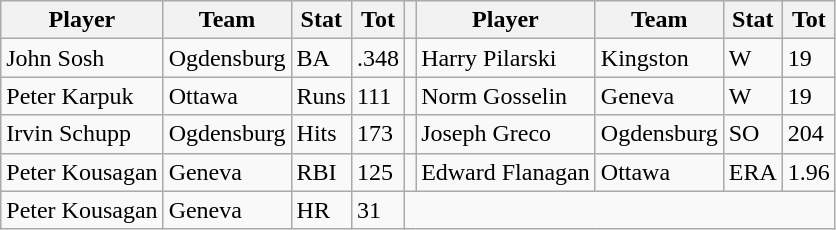<table class="wikitable">
<tr>
<th>Player</th>
<th>Team</th>
<th>Stat</th>
<th>Tot</th>
<th></th>
<th>Player</th>
<th>Team</th>
<th>Stat</th>
<th>Tot</th>
</tr>
<tr>
<td>John Sosh</td>
<td>Ogdensburg</td>
<td>BA</td>
<td>.348</td>
<td></td>
<td>Harry Pilarski</td>
<td>Kingston</td>
<td>W</td>
<td>19</td>
</tr>
<tr>
<td>Peter Karpuk</td>
<td>Ottawa</td>
<td>Runs</td>
<td>111</td>
<td></td>
<td>Norm Gosselin</td>
<td>Geneva</td>
<td>W</td>
<td>19</td>
</tr>
<tr>
<td>Irvin Schupp</td>
<td>Ogdensburg</td>
<td>Hits</td>
<td>173</td>
<td></td>
<td>Joseph Greco</td>
<td>Ogdensburg</td>
<td>SO</td>
<td>204</td>
</tr>
<tr>
<td>Peter Kousagan</td>
<td>Geneva</td>
<td>RBI</td>
<td>125</td>
<td></td>
<td>Edward Flanagan</td>
<td>Ottawa</td>
<td>ERA</td>
<td>1.96</td>
</tr>
<tr>
<td>Peter Kousagan</td>
<td>Geneva</td>
<td>HR</td>
<td>31</td>
</tr>
</table>
